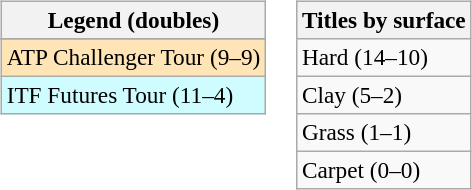<table>
<tr valign=top>
<td><br><table class=wikitable style=font-size:97%>
<tr>
<th>Legend (doubles)</th>
</tr>
<tr bgcolor=e5d1cb>
</tr>
<tr bgcolor=moccasin>
<td>ATP Challenger Tour (9–9)</td>
</tr>
<tr bgcolor=cffcff>
<td>ITF Futures Tour (11–4)</td>
</tr>
</table>
</td>
<td><br><table class=wikitable style=font-size:97%>
<tr>
<th>Titles by surface</th>
</tr>
<tr>
<td>Hard (14–10)</td>
</tr>
<tr>
<td>Clay (5–2)</td>
</tr>
<tr>
<td>Grass (1–1)</td>
</tr>
<tr>
<td>Carpet (0–0)</td>
</tr>
</table>
</td>
</tr>
</table>
